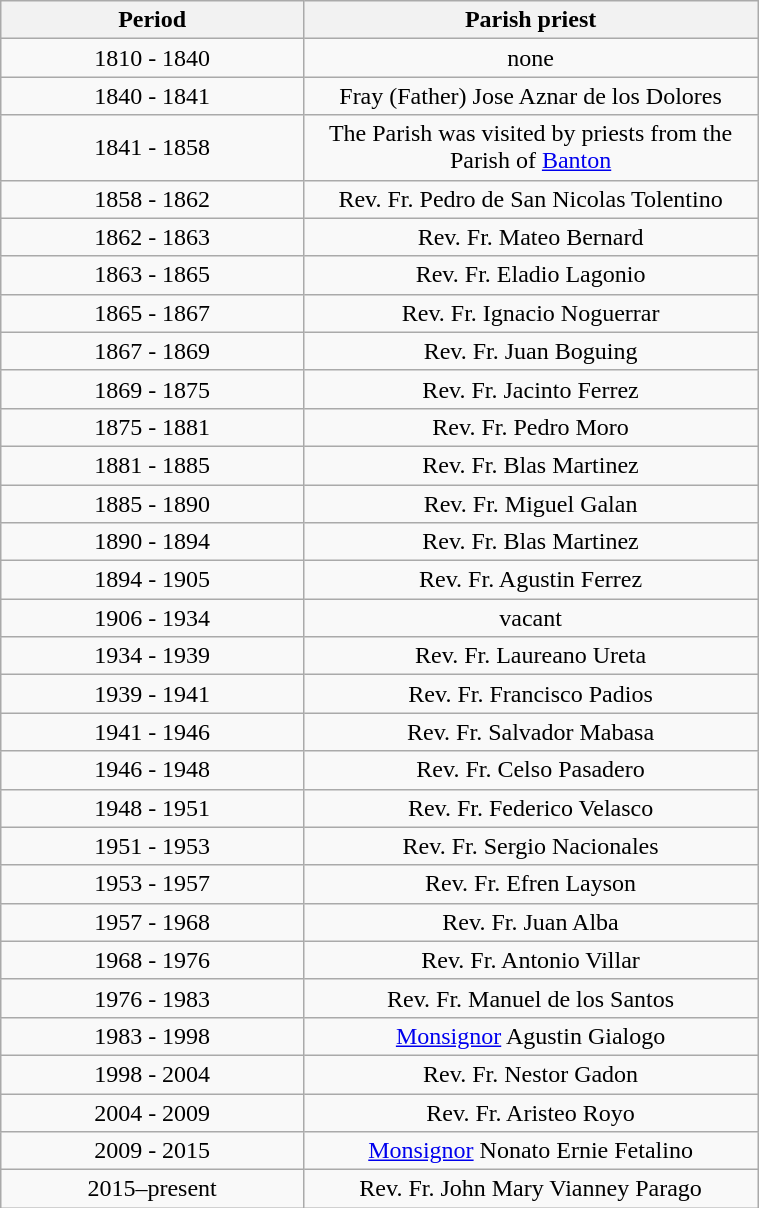<table class="wikitable" style="text-align:center;" width=40%>
<tr>
<th width=40%>Period</th>
<th>Parish priest</th>
</tr>
<tr>
<td>1810 - 1840</td>
<td>none</td>
</tr>
<tr>
<td>1840 - 1841</td>
<td>Fray (Father) Jose Aznar de los Dolores</td>
</tr>
<tr>
<td>1841 - 1858</td>
<td>The Parish was visited by priests from the Parish of <a href='#'>Banton</a></td>
</tr>
<tr>
<td>1858 - 1862</td>
<td>Rev. Fr. Pedro de San Nicolas Tolentino</td>
</tr>
<tr>
<td>1862 - 1863</td>
<td>Rev. Fr. Mateo Bernard</td>
</tr>
<tr>
<td>1863 - 1865</td>
<td>Rev. Fr. Eladio Lagonio</td>
</tr>
<tr>
<td>1865 - 1867</td>
<td>Rev. Fr. Ignacio Noguerrar</td>
</tr>
<tr>
<td>1867 - 1869</td>
<td>Rev. Fr. Juan Boguing</td>
</tr>
<tr>
<td>1869 - 1875</td>
<td>Rev. Fr. Jacinto Ferrez</td>
</tr>
<tr>
<td>1875 - 1881</td>
<td>Rev. Fr. Pedro Moro</td>
</tr>
<tr>
<td>1881 - 1885</td>
<td>Rev. Fr. Blas Martinez</td>
</tr>
<tr>
<td>1885 - 1890</td>
<td>Rev. Fr. Miguel Galan</td>
</tr>
<tr>
<td>1890 - 1894</td>
<td>Rev. Fr. Blas Martinez</td>
</tr>
<tr>
<td>1894 - 1905</td>
<td>Rev. Fr. Agustin Ferrez</td>
</tr>
<tr>
<td>1906 - 1934</td>
<td>vacant</td>
</tr>
<tr>
<td>1934 - 1939</td>
<td>Rev. Fr. Laureano Ureta</td>
</tr>
<tr>
<td>1939 - 1941</td>
<td>Rev. Fr. Francisco Padios</td>
</tr>
<tr>
<td>1941 - 1946</td>
<td>Rev. Fr. Salvador Mabasa</td>
</tr>
<tr>
<td>1946 - 1948</td>
<td>Rev. Fr. Celso Pasadero</td>
</tr>
<tr>
<td>1948 - 1951</td>
<td>Rev. Fr. Federico Velasco</td>
</tr>
<tr>
<td>1951 - 1953</td>
<td>Rev. Fr. Sergio Nacionales</td>
</tr>
<tr>
<td>1953 - 1957</td>
<td>Rev. Fr. Efren Layson</td>
</tr>
<tr>
<td>1957 - 1968</td>
<td>Rev. Fr. Juan Alba</td>
</tr>
<tr>
<td>1968 - 1976</td>
<td>Rev. Fr. Antonio Villar</td>
</tr>
<tr>
<td>1976 - 1983</td>
<td>Rev. Fr. Manuel de los Santos</td>
</tr>
<tr>
<td>1983 - 1998</td>
<td><a href='#'>Monsignor</a> Agustin Gialogo</td>
</tr>
<tr>
<td>1998 - 2004</td>
<td>Rev. Fr. Nestor Gadon</td>
</tr>
<tr>
<td>2004 - 2009</td>
<td>Rev. Fr. Aristeo Royo</td>
</tr>
<tr>
<td>2009 - 2015</td>
<td><a href='#'>Monsignor</a> Nonato Ernie Fetalino</td>
</tr>
<tr>
<td>2015–present</td>
<td>Rev. Fr. John Mary Vianney Parago</td>
</tr>
</table>
